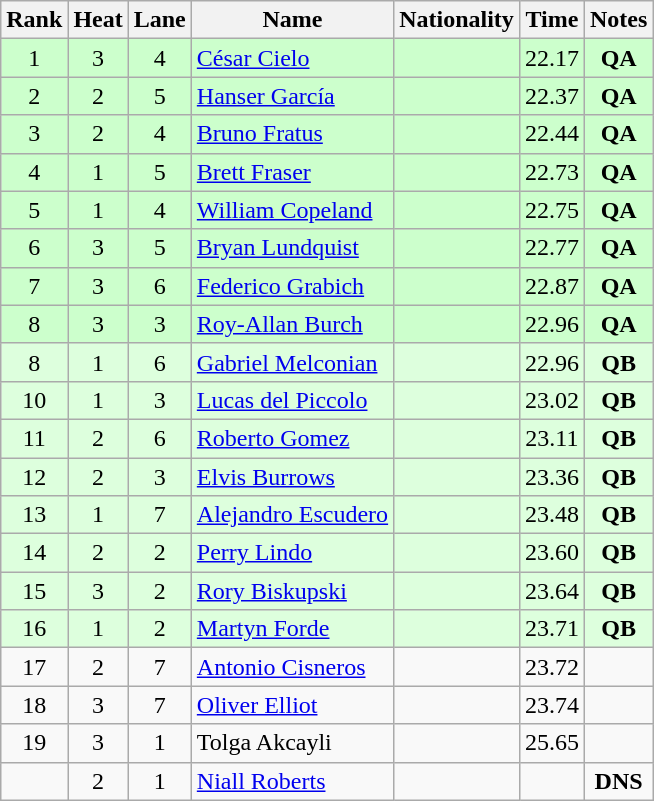<table class="wikitable sortable" style="text-align:center">
<tr>
<th>Rank</th>
<th>Heat</th>
<th>Lane</th>
<th>Name</th>
<th>Nationality</th>
<th>Time</th>
<th>Notes</th>
</tr>
<tr bgcolor=ccffcc>
<td>1</td>
<td>3</td>
<td>4</td>
<td align=left><a href='#'>César Cielo</a></td>
<td align=left></td>
<td>22.17</td>
<td><strong>QA</strong></td>
</tr>
<tr bgcolor=ccffcc>
<td>2</td>
<td>2</td>
<td>5</td>
<td align=left><a href='#'>Hanser García</a></td>
<td align=left></td>
<td>22.37</td>
<td><strong>QA</strong></td>
</tr>
<tr bgcolor=ccffcc>
<td>3</td>
<td>2</td>
<td>4</td>
<td align=left><a href='#'>Bruno Fratus</a></td>
<td align=left></td>
<td>22.44</td>
<td><strong>QA</strong></td>
</tr>
<tr bgcolor=ccffcc>
<td>4</td>
<td>1</td>
<td>5</td>
<td align=left><a href='#'>Brett Fraser</a></td>
<td align=left></td>
<td>22.73</td>
<td><strong>QA</strong></td>
</tr>
<tr bgcolor=ccffcc>
<td>5</td>
<td>1</td>
<td>4</td>
<td align=left><a href='#'>William Copeland</a></td>
<td align=left></td>
<td>22.75</td>
<td><strong>QA</strong></td>
</tr>
<tr bgcolor=ccffcc>
<td>6</td>
<td>3</td>
<td>5</td>
<td align=left><a href='#'>Bryan Lundquist</a></td>
<td align=left></td>
<td>22.77</td>
<td><strong>QA</strong></td>
</tr>
<tr bgcolor=ccffcc>
<td>7</td>
<td>3</td>
<td>6</td>
<td align=left><a href='#'>Federico Grabich</a></td>
<td align=left></td>
<td>22.87</td>
<td><strong>QA</strong></td>
</tr>
<tr bgcolor=ccffcc>
<td>8</td>
<td>3</td>
<td>3</td>
<td align=left><a href='#'>Roy-Allan Burch</a></td>
<td align=left></td>
<td>22.96</td>
<td><strong>QA</strong></td>
</tr>
<tr bgcolor=ddffdd>
<td>8</td>
<td>1</td>
<td>6</td>
<td align=left><a href='#'>Gabriel Melconian</a></td>
<td align=left></td>
<td>22.96</td>
<td><strong>QB</strong></td>
</tr>
<tr bgcolor=ddffdd>
<td>10</td>
<td>1</td>
<td>3</td>
<td align=left><a href='#'>Lucas del Piccolo</a></td>
<td align=left></td>
<td>23.02</td>
<td><strong>QB</strong></td>
</tr>
<tr bgcolor=ddffdd>
<td>11</td>
<td>2</td>
<td>6</td>
<td align=left><a href='#'>Roberto Gomez</a></td>
<td align=left></td>
<td>23.11</td>
<td><strong>QB</strong></td>
</tr>
<tr bgcolor=ddffdd>
<td>12</td>
<td>2</td>
<td>3</td>
<td align=left><a href='#'>Elvis Burrows</a></td>
<td align=left></td>
<td>23.36</td>
<td><strong>QB</strong></td>
</tr>
<tr bgcolor=ddffdd>
<td>13</td>
<td>1</td>
<td>7</td>
<td align=left><a href='#'>Alejandro Escudero</a></td>
<td align=left></td>
<td>23.48</td>
<td><strong>QB</strong></td>
</tr>
<tr bgcolor=ddffdd>
<td>14</td>
<td>2</td>
<td>2</td>
<td align=left><a href='#'>Perry Lindo</a></td>
<td align=left></td>
<td>23.60</td>
<td><strong>QB</strong></td>
</tr>
<tr bgcolor=ddffdd>
<td>15</td>
<td>3</td>
<td>2</td>
<td align=left><a href='#'>Rory Biskupski</a></td>
<td align=left></td>
<td>23.64</td>
<td><strong>QB</strong></td>
</tr>
<tr bgcolor=ddffdd>
<td>16</td>
<td>1</td>
<td>2</td>
<td align=left><a href='#'>Martyn Forde</a></td>
<td align=left></td>
<td>23.71</td>
<td><strong>QB</strong></td>
</tr>
<tr>
<td>17</td>
<td>2</td>
<td>7</td>
<td align=left><a href='#'>Antonio Cisneros</a></td>
<td align=left></td>
<td>23.72</td>
<td></td>
</tr>
<tr>
<td>18</td>
<td>3</td>
<td>7</td>
<td align=left><a href='#'>Oliver Elliot</a></td>
<td align=left></td>
<td>23.74</td>
<td></td>
</tr>
<tr>
<td>19</td>
<td>3</td>
<td>1</td>
<td align=left>Tolga Akcayli</td>
<td align=left></td>
<td>25.65</td>
<td></td>
</tr>
<tr>
<td></td>
<td>2</td>
<td>1</td>
<td align=left><a href='#'>Niall Roberts</a></td>
<td align=left></td>
<td></td>
<td><strong>DNS</strong></td>
</tr>
</table>
